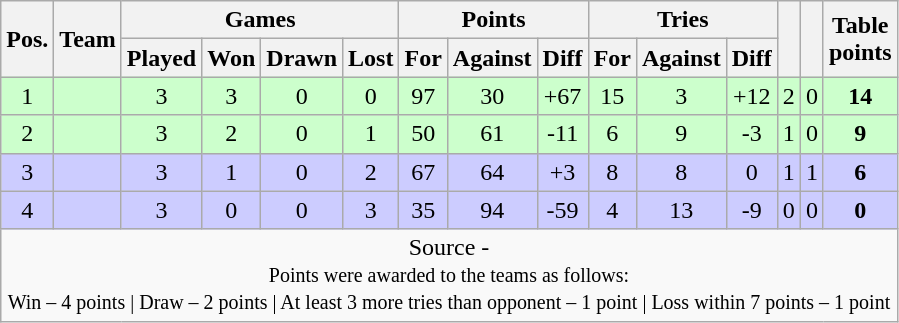<table class="wikitable" style="text-align:center">
<tr>
<th rowspan="2">Pos.</th>
<th rowspan="2">Team</th>
<th colspan="4">Games</th>
<th colspan="3">Points</th>
<th colspan="3">Tries</th>
<th rowspan="2"></th>
<th rowspan="2"></th>
<th rowspan="2">Table<br>points</th>
</tr>
<tr>
<th>Played</th>
<th>Won</th>
<th>Drawn</th>
<th>Lost</th>
<th>For</th>
<th>Against</th>
<th>Diff</th>
<th>For</th>
<th>Against</th>
<th>Diff</th>
</tr>
<tr bgcolor="#ccffcc">
<td>1</td>
<td style="text-align:left"></td>
<td>3</td>
<td>3</td>
<td>0</td>
<td>0</td>
<td>97</td>
<td>30</td>
<td>+67</td>
<td>15</td>
<td>3</td>
<td>+12</td>
<td>2</td>
<td>0</td>
<td><strong>14</strong></td>
</tr>
<tr bgcolor="#ccffcc">
<td>2</td>
<td style="text-align:left"></td>
<td>3</td>
<td>2</td>
<td>0</td>
<td>1</td>
<td>50</td>
<td>61</td>
<td>-11</td>
<td>6</td>
<td>9</td>
<td>-3</td>
<td>1</td>
<td>0</td>
<td><strong>9</strong></td>
</tr>
<tr bgcolor="#CCCCFF">
<td>3</td>
<td style="text-align:left"></td>
<td>3</td>
<td>1</td>
<td>0</td>
<td>2</td>
<td>67</td>
<td>64</td>
<td>+3</td>
<td>8</td>
<td>8</td>
<td>0</td>
<td>1</td>
<td>1</td>
<td><strong>6</strong></td>
</tr>
<tr bgcolor="#CCCCFF">
<td>4</td>
<td style="text-align:left"></td>
<td>3</td>
<td>0</td>
<td>0</td>
<td>3</td>
<td>35</td>
<td>94</td>
<td>-59</td>
<td>4</td>
<td>13</td>
<td>-9</td>
<td>0</td>
<td>0</td>
<td><strong>0</strong></td>
</tr>
<tr>
<td colspan="100%" style="text-align:center">Source - <br><small>Points were awarded to the teams as follows:<br>Win – 4 points | Draw – 2 points | At least 3 more tries than opponent – 1 point | Loss within 7 points – 1 point</small></td>
</tr>
</table>
